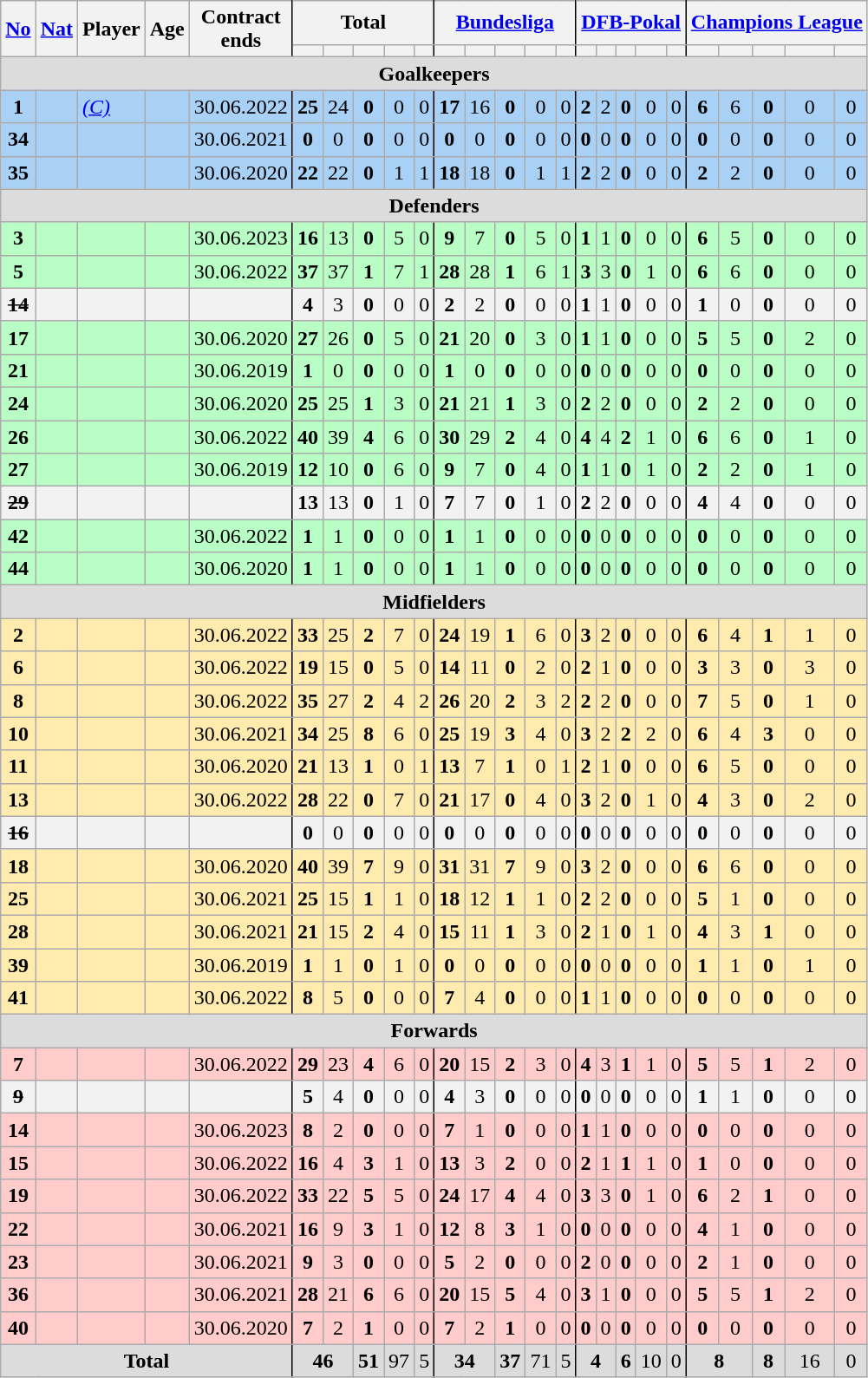<table class="wikitable sortable nowrap" style=text-align:center>
<tr>
<th rowspan=2><a href='#'>No</a></th>
<th rowspan="2"><a href='#'>Nat</a></th>
<th rowspan=2>Player</th>
<th rowspan="2">Age</th>
<th rowspan="2" style="border-right: 1pt black solid">Contract<br>ends</th>
<th colspan="5" style="border-right: 1pt black solid">Total</th>
<th colspan="5" style="border-right: 1pt black solid"><a href='#'>Bundesliga</a></th>
<th colspan="5" style="border-right: 1pt black solid"><a href='#'>DFB-Pokal</a></th>
<th colspan="5"><a href='#'>Champions League</a></th>
</tr>
<tr>
<th></th>
<th class="unsortable"></th>
<th></th>
<th></th>
<th style="border-right: 1pt black solid"></th>
<th></th>
<th class="unsortable"></th>
<th></th>
<th></th>
<th style="border-right: 1pt black solid"></th>
<th></th>
<th class="unsortable"></th>
<th></th>
<th></th>
<th style="border-right: 1pt black solid"></th>
<th></th>
<th class="unsortable"></th>
<th></th>
<th></th>
<th></th>
</tr>
<tr class="sortbottom" style="background:#DCDCDC">
<td colspan="25"><strong>Goalkeepers</strong></td>
</tr>
<tr style="background:#A9D0F5">
<td><strong>1</strong></td>
<td></td>
<td align="left"> <em><a href='#'>(C)</a></em></td>
<td></td>
<td style="border-right: 1pt black solid">30.06.2022</td>
<td><strong>25</strong></td>
<td>24</td>
<td><strong>0</strong></td>
<td>0</td>
<td style="border-right: 1pt black solid">0</td>
<td><strong>17</strong></td>
<td>16</td>
<td><strong>0</strong></td>
<td>0</td>
<td style="border-right: 1pt black solid">0</td>
<td><strong>2</strong></td>
<td>2</td>
<td><strong>0</strong></td>
<td>0</td>
<td style="border-right: 1pt black solid">0</td>
<td><strong>6</strong></td>
<td>6</td>
<td><strong>0</strong></td>
<td>0</td>
<td>0</td>
</tr>
<tr style="background:#A9D0F5">
<td><strong>34</strong></td>
<td></td>
<td align="left"></td>
<td></td>
<td style="border-right: 1pt black solid">30.06.2021</td>
<td><strong>0</strong></td>
<td>0</td>
<td><strong>0</strong></td>
<td>0</td>
<td style="border-right: 1pt black solid">0</td>
<td><strong>0</strong></td>
<td>0</td>
<td><strong>0</strong></td>
<td>0</td>
<td style="border-right: 1pt black solid">0</td>
<td><strong>0</strong></td>
<td>0</td>
<td><strong>0</strong></td>
<td>0</td>
<td style="border-right: 1pt black solid">0</td>
<td><strong>0</strong></td>
<td>0</td>
<td><strong>0</strong></td>
<td>0</td>
<td>0</td>
</tr>
<tr style="background:#A9D0F5">
<td><strong>35</strong></td>
<td></td>
<td align="left"></td>
<td></td>
<td style="border-right: 1pt black solid">30.06.2020</td>
<td><strong>22</strong></td>
<td>22</td>
<td><strong>0</strong></td>
<td>1</td>
<td style="border-right: 1pt black solid">1</td>
<td><strong>18</strong></td>
<td>18</td>
<td><strong>0</strong></td>
<td>1</td>
<td style="border-right: 1pt black solid">1</td>
<td><strong>2</strong></td>
<td>2</td>
<td><strong>0</strong></td>
<td>0</td>
<td style="border-right: 1pt black solid">0</td>
<td><strong>2</strong></td>
<td>2</td>
<td><strong>0</strong></td>
<td>0</td>
<td>0</td>
</tr>
<tr class="sortbottom" style="background:#DCDCDC">
<td colspan="25"><strong>Defenders</strong></td>
</tr>
<tr style="background:#B9FFC5">
<td><strong>3</strong></td>
<td></td>
<td align="left"></td>
<td></td>
<td style="border-right: 1pt black solid">30.06.2023</td>
<td><strong>16</strong></td>
<td>13</td>
<td><strong>0</strong></td>
<td>5</td>
<td style="border-right: 1pt black solid">0</td>
<td><strong>9</strong></td>
<td>7</td>
<td><strong>0</strong></td>
<td>5</td>
<td style="border-right: 1pt black solid">0</td>
<td><strong>1</strong></td>
<td>1</td>
<td><strong>0</strong></td>
<td>0</td>
<td style="border-right: 1pt black solid">0</td>
<td><strong>6</strong></td>
<td>5</td>
<td><strong>0</strong></td>
<td>0</td>
<td>0</td>
</tr>
<tr style="background:#B9FFC5">
<td><strong>5</strong></td>
<td></td>
<td align="left"></td>
<td></td>
<td style="border-right: 1pt black solid">30.06.2022</td>
<td><strong>37</strong></td>
<td>37</td>
<td><strong>1</strong></td>
<td>7</td>
<td style="border-right: 1pt black solid">1</td>
<td><strong>28</strong></td>
<td>28</td>
<td><strong>1</strong></td>
<td>6</td>
<td style="border-right: 1pt black solid">1</td>
<td><strong>3</strong></td>
<td>3</td>
<td><strong>0</strong></td>
<td>1</td>
<td style="border-right: 1pt black solid">0</td>
<td><strong>6</strong></td>
<td>6</td>
<td><strong>0</strong></td>
<td>0</td>
<td>0</td>
</tr>
<tr style="background:#F2F2F2">
<td><s><strong>14</strong></s></td>
<td></td>
<td align="left"></td>
<td></td>
<td style="border-right: 1pt black solid"></td>
<td><strong>4</strong></td>
<td>3</td>
<td><strong>0</strong></td>
<td>0</td>
<td style="border-right: 1pt black solid">0</td>
<td><strong>2</strong></td>
<td>2</td>
<td><strong>0</strong></td>
<td>0</td>
<td style="border-right: 1pt black solid">0</td>
<td><strong>1</strong></td>
<td>1</td>
<td><strong>0</strong></td>
<td>0</td>
<td style="border-right: 1pt black solid">0</td>
<td><strong>1</strong></td>
<td>0</td>
<td><strong>0</strong></td>
<td>0</td>
<td>0</td>
</tr>
<tr style="background:#B9FFC5">
<td><strong>17</strong></td>
<td></td>
<td align="left"></td>
<td></td>
<td style="border-right: 1pt black solid">30.06.2020</td>
<td><strong>27</strong></td>
<td>26</td>
<td><strong>0</strong></td>
<td>5</td>
<td style="border-right: 1pt black solid">0</td>
<td><strong>21</strong></td>
<td>20</td>
<td><strong>0</strong></td>
<td>3</td>
<td style="border-right: 1pt black solid">0</td>
<td><strong>1</strong></td>
<td>1</td>
<td><strong>0</strong></td>
<td>0</td>
<td style="border-right: 1pt black solid">0</td>
<td><strong>5</strong></td>
<td>5</td>
<td><strong>0</strong></td>
<td>2</td>
<td>0</td>
</tr>
<tr style="background:#B9FFC5">
<td><strong>21</strong></td>
<td></td>
<td align="left"></td>
<td></td>
<td style="border-right: 1pt black solid">30.06.2019</td>
<td><strong>1</strong></td>
<td>0</td>
<td><strong>0</strong></td>
<td>0</td>
<td style="border-right: 1pt black solid">0</td>
<td><strong>1</strong></td>
<td>0</td>
<td><strong>0</strong></td>
<td>0</td>
<td style="border-right: 1pt black solid">0</td>
<td><strong>0</strong></td>
<td>0</td>
<td><strong>0</strong></td>
<td>0</td>
<td style="border-right: 1pt black solid">0</td>
<td><strong>0</strong></td>
<td>0</td>
<td><strong>0</strong></td>
<td>0</td>
<td>0</td>
</tr>
<tr style="background:#B9FFC5">
<td><strong>24</strong></td>
<td></td>
<td align="left"></td>
<td></td>
<td style="border-right: 1pt black solid">30.06.2020</td>
<td><strong>25</strong></td>
<td>25</td>
<td><strong>1</strong></td>
<td>3</td>
<td style="border-right: 1pt black solid">0</td>
<td><strong>21</strong></td>
<td>21</td>
<td><strong>1</strong></td>
<td>3</td>
<td style="border-right: 1pt black solid">0</td>
<td><strong>2</strong></td>
<td>2</td>
<td><strong>0</strong></td>
<td>0</td>
<td style="border-right: 1pt black solid">0</td>
<td><strong>2</strong></td>
<td>2</td>
<td><strong>0</strong></td>
<td>0</td>
<td>0</td>
</tr>
<tr style="background:#B9FFC5">
<td><strong>26</strong></td>
<td></td>
<td align="left"></td>
<td></td>
<td style="border-right: 1pt black solid">30.06.2022</td>
<td><strong>40</strong></td>
<td>39</td>
<td><strong>4</strong></td>
<td>6</td>
<td style="border-right: 1pt black solid">0</td>
<td><strong>30</strong></td>
<td>29</td>
<td><strong>2</strong></td>
<td>4</td>
<td style="border-right: 1pt black solid">0</td>
<td><strong>4</strong></td>
<td>4</td>
<td><strong>2</strong></td>
<td>1</td>
<td style="border-right: 1pt black solid">0</td>
<td><strong>6</strong></td>
<td>6</td>
<td><strong>0</strong></td>
<td>1</td>
<td>0</td>
</tr>
<tr style="background:#B9FFC5">
<td><strong>27</strong></td>
<td></td>
<td align="left"></td>
<td></td>
<td style="border-right: 1pt black solid">30.06.2019</td>
<td><strong>12</strong></td>
<td>10</td>
<td><strong>0</strong></td>
<td>6</td>
<td style="border-right: 1pt black solid">0</td>
<td><strong>9</strong></td>
<td>7</td>
<td><strong>0</strong></td>
<td>4</td>
<td style="border-right: 1pt black solid">0</td>
<td><strong>1</strong></td>
<td>1</td>
<td><strong>0</strong></td>
<td>1</td>
<td style="border-right: 1pt black solid">0</td>
<td><strong>2</strong></td>
<td>2</td>
<td><strong>0</strong></td>
<td>1</td>
<td>0</td>
</tr>
<tr style="background:#F2F2F2">
<td><s><strong>29</strong></s></td>
<td></td>
<td align="left"></td>
<td></td>
<td style="border-right: 1pt black solid"></td>
<td><strong>13</strong></td>
<td>13</td>
<td><strong>0</strong></td>
<td>1</td>
<td style="border-right: 1pt black solid">0</td>
<td><strong>7</strong></td>
<td>7</td>
<td><strong>0</strong></td>
<td>1</td>
<td style="border-right: 1pt black solid">0</td>
<td><strong>2</strong></td>
<td>2</td>
<td><strong>0</strong></td>
<td>0</td>
<td style="border-right: 1pt black solid">0</td>
<td><strong>4</strong></td>
<td>4</td>
<td><strong>0</strong></td>
<td>0</td>
<td>0</td>
</tr>
<tr style="background:#B9FFC5">
<td><strong>42</strong></td>
<td></td>
<td align="left"></td>
<td></td>
<td style="border-right: 1pt black solid">30.06.2022</td>
<td><strong>1</strong></td>
<td>1</td>
<td><strong>0</strong></td>
<td>0</td>
<td style="border-right: 1pt black solid">0</td>
<td><strong>1</strong></td>
<td>1</td>
<td><strong>0</strong></td>
<td>0</td>
<td style="border-right: 1pt black solid">0</td>
<td><strong>0</strong></td>
<td>0</td>
<td><strong>0</strong></td>
<td>0</td>
<td style="border-right: 1pt black solid">0</td>
<td><strong>0</strong></td>
<td>0</td>
<td><strong>0</strong></td>
<td>0</td>
<td>0</td>
</tr>
<tr style="background:#B9FFC5">
<td><strong>44</strong></td>
<td></td>
<td align="left"></td>
<td></td>
<td style="border-right: 1pt black solid">30.06.2020</td>
<td><strong>1</strong></td>
<td>1</td>
<td><strong>0</strong></td>
<td>0</td>
<td style="border-right: 1pt black solid">0</td>
<td><strong>1</strong></td>
<td>1</td>
<td><strong>0</strong></td>
<td>0</td>
<td style="border-right: 1pt black solid">0</td>
<td><strong>0</strong></td>
<td>0</td>
<td><strong>0</strong></td>
<td>0</td>
<td style="border-right: 1pt black solid">0</td>
<td><strong>0</strong></td>
<td>0</td>
<td><strong>0</strong></td>
<td>0</td>
<td>0</td>
</tr>
<tr class="sortbottom" style="background:#DCDCDC">
<td colspan="25"><strong>Midfielders</strong></td>
</tr>
<tr style="background:#FFEBAD">
<td><strong>2</strong></td>
<td></td>
<td align="left"></td>
<td></td>
<td style="border-right: 1pt black solid">30.06.2022</td>
<td><strong>33</strong></td>
<td>25</td>
<td><strong>2</strong></td>
<td>7</td>
<td style="border-right: 1pt black solid">0</td>
<td><strong>24</strong></td>
<td>19</td>
<td><strong>1</strong></td>
<td>6</td>
<td style="border-right: 1pt black solid">0</td>
<td><strong>3</strong></td>
<td>2</td>
<td><strong>0</strong></td>
<td>0</td>
<td style="border-right: 1pt black solid">0</td>
<td><strong>6</strong></td>
<td>4</td>
<td><strong>1</strong></td>
<td>1</td>
<td>0</td>
</tr>
<tr style="background:#FFEBAD">
<td><strong>6</strong></td>
<td></td>
<td align="left"></td>
<td></td>
<td style="border-right: 1pt black solid">30.06.2022</td>
<td><strong>19</strong></td>
<td>15</td>
<td><strong>0</strong></td>
<td>5</td>
<td style="border-right: 1pt black solid">0</td>
<td><strong>14</strong></td>
<td>11</td>
<td><strong>0</strong></td>
<td>2</td>
<td style="border-right: 1pt black solid">0</td>
<td><strong>2</strong></td>
<td>1</td>
<td><strong>0</strong></td>
<td>0</td>
<td style="border-right: 1pt black solid">0</td>
<td><strong>3</strong></td>
<td>3</td>
<td><strong>0</strong></td>
<td>3</td>
<td>0</td>
</tr>
<tr style="background:#FFEBAD">
<td><strong>8</strong></td>
<td></td>
<td align="left"></td>
<td></td>
<td style="border-right: 1pt black solid">30.06.2022</td>
<td><strong>35</strong></td>
<td>27</td>
<td><strong>2</strong></td>
<td>4</td>
<td style="border-right: 1pt black solid">2</td>
<td><strong>26</strong></td>
<td>20</td>
<td><strong>2</strong></td>
<td>3</td>
<td style="border-right: 1pt black solid">2</td>
<td><strong>2</strong></td>
<td>2</td>
<td><strong>0</strong></td>
<td>0</td>
<td style="border-right: 1pt black solid">0</td>
<td><strong>7</strong></td>
<td>5</td>
<td><strong>0</strong></td>
<td>1</td>
<td>0</td>
</tr>
<tr style="background:#FFEBAD">
<td><strong>10</strong></td>
<td></td>
<td align="left"></td>
<td></td>
<td style="border-right: 1pt black solid">30.06.2021</td>
<td><strong>34</strong></td>
<td>25</td>
<td><strong>8</strong></td>
<td>6</td>
<td style="border-right: 1pt black solid">0</td>
<td><strong>25</strong></td>
<td>19</td>
<td><strong>3</strong></td>
<td>4</td>
<td style="border-right: 1pt black solid">0</td>
<td><strong>3</strong></td>
<td>2</td>
<td><strong>2</strong></td>
<td>2</td>
<td style="border-right: 1pt black solid">0</td>
<td><strong>6</strong></td>
<td>4</td>
<td><strong>3</strong></td>
<td>0</td>
<td>0</td>
</tr>
<tr style="background:#FFEBAD">
<td><strong>11</strong></td>
<td></td>
<td align="left"></td>
<td></td>
<td style="border-right: 1pt black solid">30.06.2020</td>
<td><strong>21</strong></td>
<td>13</td>
<td><strong>1</strong></td>
<td>0</td>
<td style="border-right: 1pt black solid">1</td>
<td><strong>13</strong></td>
<td>7</td>
<td><strong>1</strong></td>
<td>0</td>
<td style="border-right: 1pt black solid">1</td>
<td><strong>2</strong></td>
<td>1</td>
<td><strong>0</strong></td>
<td>0</td>
<td style="border-right: 1pt black solid">0</td>
<td><strong>6</strong></td>
<td>5</td>
<td><strong>0</strong></td>
<td>0</td>
<td>0</td>
</tr>
<tr style="background:#FFEBAD">
<td><strong>13</strong></td>
<td></td>
<td align="left"></td>
<td></td>
<td style="border-right: 1pt black solid">30.06.2022</td>
<td><strong>28</strong></td>
<td>22</td>
<td><strong>0</strong></td>
<td>7</td>
<td style="border-right: 1pt black solid">0</td>
<td><strong>21</strong></td>
<td>17</td>
<td><strong>0</strong></td>
<td>4</td>
<td style="border-right: 1pt black solid">0</td>
<td><strong>3</strong></td>
<td>2</td>
<td><strong>0</strong></td>
<td>1</td>
<td style="border-right: 1pt black solid">0</td>
<td><strong>4</strong></td>
<td>3</td>
<td><strong>0</strong></td>
<td>2</td>
<td>0</td>
</tr>
<tr style="background:#F2F2F2">
<td><s><strong>16</strong></s></td>
<td></td>
<td align="left"></td>
<td></td>
<td style="border-right: 1pt black solid"></td>
<td><strong>0</strong></td>
<td>0</td>
<td><strong>0</strong></td>
<td>0</td>
<td style="border-right: 1pt black solid">0</td>
<td><strong>0</strong></td>
<td>0</td>
<td><strong>0</strong></td>
<td>0</td>
<td style="border-right: 1pt black solid">0</td>
<td><strong>0</strong></td>
<td>0</td>
<td><strong>0</strong></td>
<td>0</td>
<td style="border-right: 1pt black solid">0</td>
<td><strong>0</strong></td>
<td>0</td>
<td><strong>0</strong></td>
<td>0</td>
<td>0</td>
</tr>
<tr style="background:#FFEBAD">
<td><strong>18</strong></td>
<td></td>
<td align="left"></td>
<td></td>
<td style="border-right: 1pt black solid">30.06.2020</td>
<td><strong>40</strong></td>
<td>39</td>
<td><strong>7</strong></td>
<td>9</td>
<td style="border-right: 1pt black solid">0</td>
<td><strong>31</strong></td>
<td>31</td>
<td><strong>7</strong></td>
<td>9</td>
<td style="border-right: 1pt black solid">0</td>
<td><strong>3</strong></td>
<td>2</td>
<td><strong>0</strong></td>
<td>0</td>
<td style="border-right: 1pt black solid">0</td>
<td><strong>6</strong></td>
<td>6</td>
<td><strong>0</strong></td>
<td>0</td>
<td>0</td>
</tr>
<tr style="background:#FFEBAD">
<td><strong>25</strong></td>
<td></td>
<td align="left"></td>
<td></td>
<td style="border-right: 1pt black solid">30.06.2021</td>
<td><strong>25</strong></td>
<td>15</td>
<td><strong>1</strong></td>
<td>1</td>
<td style="border-right: 1pt black solid">0</td>
<td><strong>18</strong></td>
<td>12</td>
<td><strong>1</strong></td>
<td>1</td>
<td style="border-right: 1pt black solid">0</td>
<td><strong>2</strong></td>
<td>2</td>
<td><strong>0</strong></td>
<td>0</td>
<td style="border-right: 1pt black solid">0</td>
<td><strong>5</strong></td>
<td>1</td>
<td><strong>0</strong></td>
<td>0</td>
<td>0</td>
</tr>
<tr style="background:#FFEBAD">
<td><strong>28</strong></td>
<td></td>
<td align="left"></td>
<td></td>
<td style="border-right: 1pt black solid">30.06.2021</td>
<td><strong>21</strong></td>
<td>15</td>
<td><strong>2</strong></td>
<td>4</td>
<td style="border-right: 1pt black solid">0</td>
<td><strong>15</strong></td>
<td>11</td>
<td><strong>1</strong></td>
<td>3</td>
<td style="border-right: 1pt black solid">0</td>
<td><strong>2</strong></td>
<td>1</td>
<td><strong>0</strong></td>
<td>1</td>
<td style="border-right: 1pt black solid">0</td>
<td><strong>4</strong></td>
<td>3</td>
<td><strong>1</strong></td>
<td>0</td>
<td>0</td>
</tr>
<tr style="background:#FFEBAD">
<td><strong>39</strong></td>
<td></td>
<td align="left"></td>
<td></td>
<td style="border-right: 1pt black solid">30.06.2019</td>
<td><strong>1</strong></td>
<td>1</td>
<td><strong>0</strong></td>
<td>1</td>
<td style="border-right: 1pt black solid">0</td>
<td><strong>0</strong></td>
<td>0</td>
<td><strong>0</strong></td>
<td>0</td>
<td style="border-right: 1pt black solid">0</td>
<td><strong>0</strong></td>
<td>0</td>
<td><strong>0</strong></td>
<td>0</td>
<td style="border-right: 1pt black solid">0</td>
<td><strong>1</strong></td>
<td>1</td>
<td><strong>0</strong></td>
<td>1</td>
<td>0</td>
</tr>
<tr style="background:#FFEBAD">
<td><strong>41</strong></td>
<td></td>
<td align="left"></td>
<td></td>
<td style="border-right: 1pt black solid">30.06.2022</td>
<td><strong>8</strong></td>
<td>5</td>
<td><strong>0</strong></td>
<td>0</td>
<td style="border-right: 1pt black solid">0</td>
<td><strong>7</strong></td>
<td>4</td>
<td><strong>0</strong></td>
<td>0</td>
<td style="border-right: 1pt black solid">0</td>
<td><strong>1</strong></td>
<td>1</td>
<td><strong>0</strong></td>
<td>0</td>
<td style="border-right: 1pt black solid">0</td>
<td><strong>0</strong></td>
<td>0</td>
<td><strong>0</strong></td>
<td>0</td>
<td>0</td>
</tr>
<tr class="sortbottom" style="background:#DCDCDC">
<td colspan="25"><strong>Forwards</strong></td>
</tr>
<tr style="background:#FFCBCB">
<td><strong>7</strong></td>
<td></td>
<td align="left"></td>
<td></td>
<td style="border-right: 1pt black solid">30.06.2022</td>
<td><strong>29</strong></td>
<td>23</td>
<td><strong>4</strong></td>
<td>6</td>
<td style="border-right: 1pt black solid">0</td>
<td><strong>20</strong></td>
<td>15</td>
<td><strong>2</strong></td>
<td>3</td>
<td style="border-right: 1pt black solid">0</td>
<td><strong>4</strong></td>
<td>3</td>
<td><strong>1</strong></td>
<td>1</td>
<td style="border-right: 1pt black solid">0</td>
<td><strong>5</strong></td>
<td>5</td>
<td><strong>1</strong></td>
<td>2</td>
<td>0</td>
</tr>
<tr style="background:#F2F2F2">
<td><s><strong>9</strong></s></td>
<td></td>
<td align="left"></td>
<td></td>
<td style="border-right: 1pt black solid"></td>
<td><strong>5</strong></td>
<td>4</td>
<td><strong>0</strong></td>
<td>0</td>
<td style="border-right: 1pt black solid">0</td>
<td><strong>4</strong></td>
<td>3</td>
<td><strong>0</strong></td>
<td>0</td>
<td style="border-right: 1pt black solid">0</td>
<td><strong>0</strong></td>
<td>0</td>
<td><strong>0</strong></td>
<td>0</td>
<td style="border-right: 1pt black solid">0</td>
<td><strong>1</strong></td>
<td>1</td>
<td><strong>0</strong></td>
<td>0</td>
<td>0</td>
</tr>
<tr style="background:#FFCBCB">
<td><strong>14</strong></td>
<td></td>
<td align="left"></td>
<td></td>
<td style="border-right: 1pt black solid">30.06.2023</td>
<td><strong>8</strong></td>
<td>2</td>
<td><strong>0</strong></td>
<td>0</td>
<td style="border-right: 1pt black solid">0</td>
<td><strong>7</strong></td>
<td>1</td>
<td><strong>0</strong></td>
<td>0</td>
<td style="border-right: 1pt black solid">0</td>
<td><strong>1</strong></td>
<td>1</td>
<td><strong>0</strong></td>
<td>0</td>
<td style="border-right: 1pt black solid">0</td>
<td><strong>0</strong></td>
<td>0</td>
<td><strong>0</strong></td>
<td>0</td>
<td>0</td>
</tr>
<tr style="background:#FFCBCB">
<td><strong>15</strong></td>
<td></td>
<td align="left"></td>
<td></td>
<td style="border-right: 1pt black solid">30.06.2022</td>
<td><strong>16</strong></td>
<td>4</td>
<td><strong>3</strong></td>
<td>1</td>
<td style="border-right: 1pt black solid">0</td>
<td><strong>13</strong></td>
<td>3</td>
<td><strong>2</strong></td>
<td>0</td>
<td style="border-right: 1pt black solid">0</td>
<td><strong>2</strong></td>
<td>1</td>
<td><strong>1</strong></td>
<td>1</td>
<td style="border-right: 1pt black solid">0</td>
<td><strong>1</strong></td>
<td>0</td>
<td><strong>0</strong></td>
<td>0</td>
<td>0</td>
</tr>
<tr style="background:#FFCBCB">
<td><strong>19</strong></td>
<td></td>
<td align="left"></td>
<td></td>
<td style="border-right: 1pt black solid">30.06.2022</td>
<td><strong>33</strong></td>
<td>22</td>
<td><strong>5</strong></td>
<td>5</td>
<td style="border-right: 1pt black solid">0</td>
<td><strong>24</strong></td>
<td>17</td>
<td><strong>4</strong></td>
<td>4</td>
<td style="border-right: 1pt black solid">0</td>
<td><strong>3</strong></td>
<td>3</td>
<td><strong>0</strong></td>
<td>1</td>
<td style="border-right: 1pt black solid">0</td>
<td><strong>6</strong></td>
<td>2</td>
<td><strong>1</strong></td>
<td>0</td>
<td>0</td>
</tr>
<tr style="background:#FFCBCB">
<td><strong>22</strong></td>
<td></td>
<td align="left"></td>
<td></td>
<td style="border-right: 1pt black solid">30.06.2021</td>
<td><strong>16</strong></td>
<td>9</td>
<td><strong>3</strong></td>
<td>1</td>
<td style="border-right: 1pt black solid">0</td>
<td><strong>12</strong></td>
<td>8</td>
<td><strong>3</strong></td>
<td>1</td>
<td style="border-right: 1pt black solid">0</td>
<td><strong>0</strong></td>
<td>0</td>
<td><strong>0</strong></td>
<td>0</td>
<td style="border-right: 1pt black solid">0</td>
<td><strong>4</strong></td>
<td>1</td>
<td><strong>0</strong></td>
<td>0</td>
<td>0</td>
</tr>
<tr style="background:#FFCBCB">
<td><strong>23</strong></td>
<td></td>
<td align="left"></td>
<td></td>
<td style="border-right: 1pt black solid">30.06.2021</td>
<td><strong>9</strong></td>
<td>3</td>
<td><strong>0</strong></td>
<td>0</td>
<td style="border-right: 1pt black solid">0</td>
<td><strong>5</strong></td>
<td>2</td>
<td><strong>0</strong></td>
<td>0</td>
<td style="border-right: 1pt black solid">0</td>
<td><strong>2</strong></td>
<td>0</td>
<td><strong>0</strong></td>
<td>0</td>
<td style="border-right: 1pt black solid">0</td>
<td><strong>2</strong></td>
<td>1</td>
<td><strong>0</strong></td>
<td>0</td>
<td>0</td>
</tr>
<tr style="background:#FFCBCB">
<td><strong>36</strong></td>
<td></td>
<td align="left"></td>
<td></td>
<td style="border-right: 1pt black solid">30.06.2021</td>
<td><strong>28</strong></td>
<td>21</td>
<td><strong>6</strong></td>
<td>6</td>
<td style="border-right: 1pt black solid">0</td>
<td><strong>20</strong></td>
<td>15</td>
<td><strong>5</strong></td>
<td>4</td>
<td style="border-right: 1pt black solid">0</td>
<td><strong>3</strong></td>
<td>1</td>
<td><strong>0</strong></td>
<td>0</td>
<td style="border-right: 1pt black solid">0</td>
<td><strong>5</strong></td>
<td>5</td>
<td><strong>1</strong></td>
<td>2</td>
<td>0</td>
</tr>
<tr style="background:#FFCBCB">
<td><strong>40</strong></td>
<td></td>
<td align="left"></td>
<td></td>
<td style="border-right: 1pt black solid">30.06.2020</td>
<td><strong>7</strong></td>
<td>2</td>
<td><strong>1</strong></td>
<td>0</td>
<td style="border-right: 1pt black solid">0</td>
<td><strong>7</strong></td>
<td>2</td>
<td><strong>1</strong></td>
<td>0</td>
<td style="border-right: 1pt black solid">0</td>
<td><strong>0</strong></td>
<td>0</td>
<td><strong>0</strong></td>
<td>0</td>
<td style="border-right: 1pt black solid">0</td>
<td><strong>0</strong></td>
<td>0</td>
<td><strong>0</strong></td>
<td>0</td>
<td>0</td>
</tr>
<tr class="sortbottom" align="center" style="background:#DCDCDC">
<td colspan="5" style="border-right: 1pt black solid"><strong>Total</strong></td>
<td colspan="2"><strong>46</strong></td>
<td><strong>51</strong></td>
<td>97</td>
<td style="border-right: 1pt black solid">5</td>
<td colspan="2"><strong>34</strong></td>
<td><strong>37</strong></td>
<td>71</td>
<td style="border-right: 1pt black solid">5</td>
<td colspan="2"><strong>4</strong></td>
<td><strong>6</strong></td>
<td>10</td>
<td style="border-right: 1pt black solid">0</td>
<td colspan="2"><strong>8</strong></td>
<td><strong>8</strong></td>
<td>16</td>
<td>0</td>
</tr>
</table>
